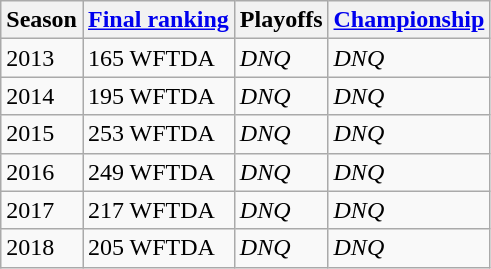<table class="wikitable sortable">
<tr>
<th>Season</th>
<th><a href='#'>Final ranking</a></th>
<th>Playoffs</th>
<th><a href='#'>Championship</a></th>
</tr>
<tr>
<td>2013</td>
<td>165 WFTDA</td>
<td><em>DNQ</em></td>
<td><em>DNQ</em></td>
</tr>
<tr>
<td>2014</td>
<td>195 WFTDA</td>
<td><em>DNQ</em></td>
<td><em>DNQ</em></td>
</tr>
<tr>
<td>2015</td>
<td>253 WFTDA</td>
<td><em>DNQ</em></td>
<td><em>DNQ</em></td>
</tr>
<tr>
<td>2016</td>
<td>249 WFTDA</td>
<td><em>DNQ</em></td>
<td><em>DNQ</em></td>
</tr>
<tr>
<td>2017</td>
<td>217 WFTDA</td>
<td><em>DNQ</em></td>
<td><em>DNQ</em></td>
</tr>
<tr>
<td>2018</td>
<td>205 WFTDA</td>
<td><em>DNQ</em></td>
<td><em>DNQ</em></td>
</tr>
</table>
